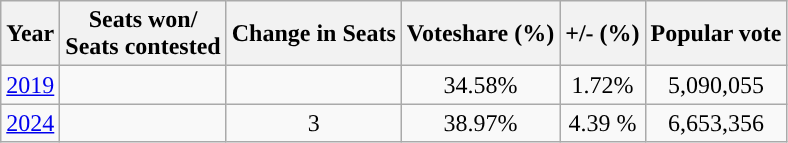<table class="wikitable sortable">
<tr>
<th style="background-color:">Year</th>
<th style="background-color:">Seats won/<br> Seats contested</th>
<th style="background-color:">Change in Seats</th>
<th style="background-color:">Voteshare (%)</th>
<th style="background-color:">+/- (%)</th>
<th style="background-color:">Popular vote</th>
</tr>
<tr style="text-align:center;">
<td><a href='#'>2019</a></td>
<td></td>
<td></td>
<td>34.58%</td>
<td>  1.72%</td>
<td>5,090,055</td>
</tr>
<tr style="text-align:center;">
<td><a href='#'>2024</a></td>
<td></td>
<td> 3</td>
<td>38.97%</td>
<td>  4.39	%</td>
<td>6,653,356</td>
</tr>
</table>
